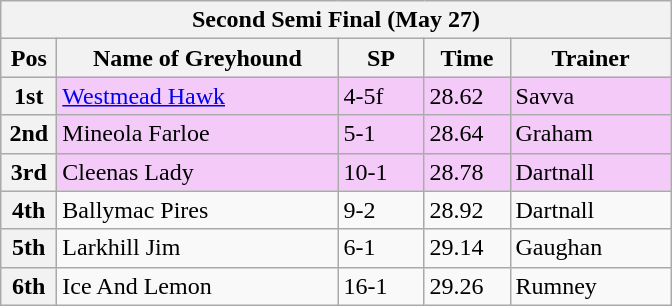<table class="wikitable">
<tr>
<th colspan="6">Second Semi Final (May 27)</th>
</tr>
<tr>
<th width=30>Pos</th>
<th width=180>Name of Greyhound</th>
<th width=50>SP</th>
<th width=50>Time</th>
<th width=100>Trainer</th>
</tr>
<tr style="background: #f4caf9;">
<th>1st</th>
<td><a href='#'>Westmead Hawk</a></td>
<td>4-5f</td>
<td>28.62</td>
<td>Savva</td>
</tr>
<tr style="background: #f4caf9;">
<th>2nd</th>
<td>Mineola Farloe</td>
<td>5-1</td>
<td>28.64</td>
<td>Graham</td>
</tr>
<tr style="background: #f4caf9;">
<th>3rd</th>
<td>Cleenas Lady</td>
<td>10-1</td>
<td>28.78</td>
<td>Dartnall</td>
</tr>
<tr>
<th>4th</th>
<td>Ballymac Pires</td>
<td>9-2</td>
<td>28.92</td>
<td>Dartnall</td>
</tr>
<tr>
<th>5th</th>
<td>Larkhill Jim</td>
<td>6-1</td>
<td>29.14</td>
<td>Gaughan</td>
</tr>
<tr>
<th>6th</th>
<td>Ice And Lemon</td>
<td>16-1</td>
<td>29.26</td>
<td>Rumney</td>
</tr>
</table>
